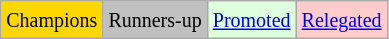<table class="wikitable">
<tr>
<td bgcolor=gold><small>Champions</small></td>
<td style="background:silver;"><small>Runners-up</small></td>
<td style="background:#dfd;"><small><a href='#'>Promoted</a></small></td>
<td style="background:#fcc;"><small><a href='#'>Relegated</a></small></td>
</tr>
</table>
